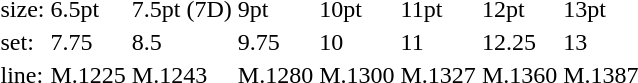<table style="margin-left:40px;">
<tr>
<td>size:</td>
<td>6.5pt</td>
<td>7.5pt (7D)</td>
<td>9pt</td>
<td>10pt</td>
<td>11pt</td>
<td>12pt</td>
<td>13pt</td>
</tr>
<tr>
<td>set:</td>
<td>7.75</td>
<td>8.5</td>
<td>9.75</td>
<td>10</td>
<td>11</td>
<td>12.25</td>
<td>13</td>
</tr>
<tr>
<td>line:</td>
<td>M.1225</td>
<td>M.1243</td>
<td>M.1280</td>
<td>M.1300</td>
<td>M.1327</td>
<td>M.1360</td>
<td>M.1387</td>
</tr>
</table>
